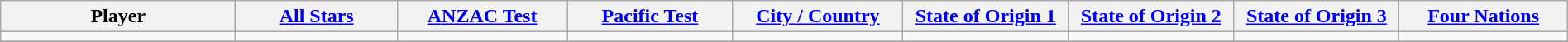<table class="wikitable" style="width:100%;">
<tr style="background:#FFF;">
<th style="width:15em">Player</th>
<th style="width:10em"><a href='#'>All Stars</a></th>
<th style="width:10em"><a href='#'>ANZAC Test</a></th>
<th style="width:10em"><a href='#'>Pacific Test</a></th>
<th style="width:10em"><a href='#'>City / Country</a></th>
<th style="width:10em"><a href='#'>State of Origin 1</a></th>
<th style="width:10em"><a href='#'>State of Origin 2</a></th>
<th style="width:10em"><a href='#'>State of Origin 3</a></th>
<th style="width:10em"><a href='#'>Four Nations</a></th>
</tr>
<tr>
<td></td>
<td></td>
<td></td>
<td></td>
<td></td>
<td></td>
<td></td>
<td></td>
<td></td>
</tr>
<tr>
</tr>
</table>
